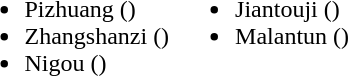<table>
<tr>
<td valign="top"><br><ul><li>Pizhuang ()</li><li>Zhangshanzi ()</li><li>Nigou ()</li></ul></td>
<td valign="top"><br><ul><li>Jiantouji ()</li><li>Malantun ()</li></ul></td>
</tr>
</table>
